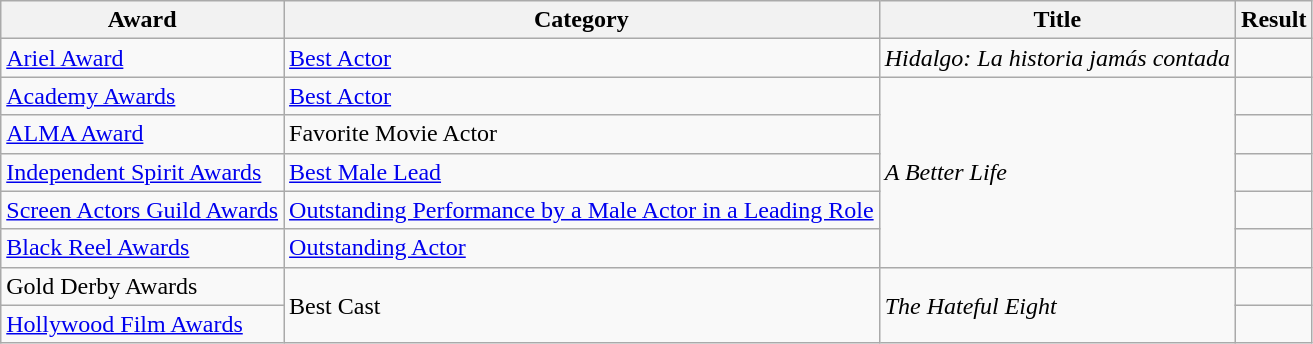<table class="wikitable">
<tr>
<th>Award</th>
<th>Category</th>
<th>Title</th>
<th>Result</th>
</tr>
<tr>
<td><a href='#'>Ariel Award</a></td>
<td><a href='#'>Best Actor</a></td>
<td><em>Hidalgo: La historia jamás contada</em></td>
<td></td>
</tr>
<tr>
<td><a href='#'>Academy Awards</a></td>
<td><a href='#'>Best Actor</a></td>
<td rowspan=5><em>A Better Life</em></td>
<td></td>
</tr>
<tr>
<td><a href='#'>ALMA Award</a></td>
<td>Favorite Movie Actor</td>
<td></td>
</tr>
<tr>
<td><a href='#'>Independent Spirit Awards</a></td>
<td><a href='#'>Best Male Lead</a></td>
<td></td>
</tr>
<tr>
<td><a href='#'>Screen Actors Guild Awards</a></td>
<td><a href='#'>Outstanding Performance by a Male Actor in a Leading Role</a></td>
<td></td>
</tr>
<tr>
<td><a href='#'>Black Reel Awards</a></td>
<td><a href='#'>Outstanding Actor</a></td>
<td></td>
</tr>
<tr>
<td>Gold Derby Awards</td>
<td rowspan="2">Best Cast</td>
<td rowspan=2><em>The Hateful Eight</em></td>
<td></td>
</tr>
<tr>
<td><a href='#'>Hollywood Film Awards</a></td>
<td></td>
</tr>
</table>
